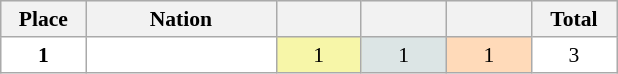<table class=wikitable style="border:1px solid #AAAAAA;font-size:90%">
<tr bgcolor="#EFEFEF">
<th width=50>Place</th>
<th width=120>Nation</th>
<th width=50></th>
<th width=50></th>
<th width=50></th>
<th width=50>Total</th>
</tr>
<tr align="center" valign="top" bgcolor="#FFFFFF">
<td><strong>1</strong></td>
<td align="left"><strong></strong></td>
<td style="background:#F7F6A8;">1</td>
<td style="background:#DCE5E5;">1</td>
<td style="background:#FFDAB9;">1</td>
<td>3</td>
</tr>
</table>
